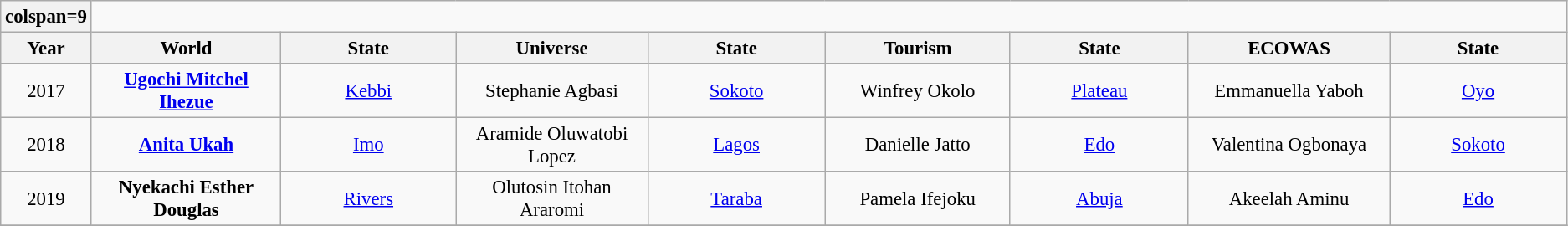<table class="wikitable sortable" style="font-size: 95%; text-align:center">
<tr>
<th>colspan=9 </th>
</tr>
<tr>
<th width="60">Year</th>
<th width="250">World</th>
<th width="250">State</th>
<th width="250">Universe</th>
<th width="250">State</th>
<th width="250">Tourism</th>
<th width="250">State</th>
<th width="250">ECOWAS</th>
<th width="250">State</th>
</tr>
<tr>
<td>2017</td>
<td><strong><a href='#'>Ugochi Mitchel Ihezue</a></strong></td>
<td><a href='#'>Kebbi</a></td>
<td>Stephanie Agbasi</td>
<td><a href='#'>Sokoto</a></td>
<td>Winfrey Okolo</td>
<td><a href='#'>Plateau</a></td>
<td>Emmanuella Yaboh</td>
<td><a href='#'>Oyo</a></td>
</tr>
<tr>
<td>2018</td>
<td><strong><a href='#'>Anita Ukah</a></strong></td>
<td><a href='#'>Imo</a></td>
<td>Aramide Oluwatobi Lopez</td>
<td><a href='#'>Lagos</a></td>
<td>Danielle Jatto</td>
<td><a href='#'>Edo</a></td>
<td>Valentina Ogbonaya</td>
<td><a href='#'>Sokoto</a></td>
</tr>
<tr>
<td>2019</td>
<td><strong>Nyekachi Esther Douglas</strong></td>
<td><a href='#'>Rivers</a></td>
<td>Olutosin Itohan Araromi</td>
<td><a href='#'>Taraba</a></td>
<td>Pamela Ifejoku</td>
<td><a href='#'>Abuja</a></td>
<td>Akeelah Aminu</td>
<td><a href='#'>Edo</a></td>
</tr>
<tr>
</tr>
</table>
